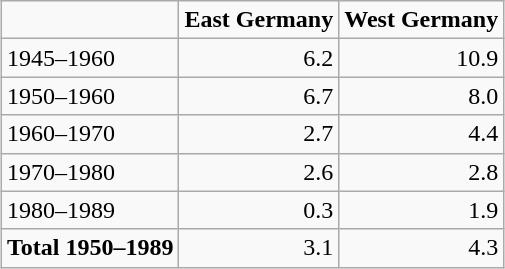<table class="wikitable" style="float:right; margin:0 15px">
<tr>
<td></td>
<td><strong>East Germany</strong></td>
<td><strong>West Germany</strong></td>
</tr>
<tr>
<td>1945–1960</td>
<td align="right">6.2</td>
<td align="right">10.9</td>
</tr>
<tr>
<td>1950–1960</td>
<td align="right">6.7</td>
<td align="right">8.0</td>
</tr>
<tr>
<td>1960–1970</td>
<td align="right">2.7</td>
<td align="right">4.4</td>
</tr>
<tr>
<td>1970–1980</td>
<td align="right">2.6</td>
<td align="right">2.8</td>
</tr>
<tr>
<td>1980–1989</td>
<td align="right">0.3</td>
<td align="right">1.9</td>
</tr>
<tr>
<td><strong>Total 1950–1989</strong></td>
<td align="right">3.1</td>
<td align="right">4.3</td>
</tr>
</table>
